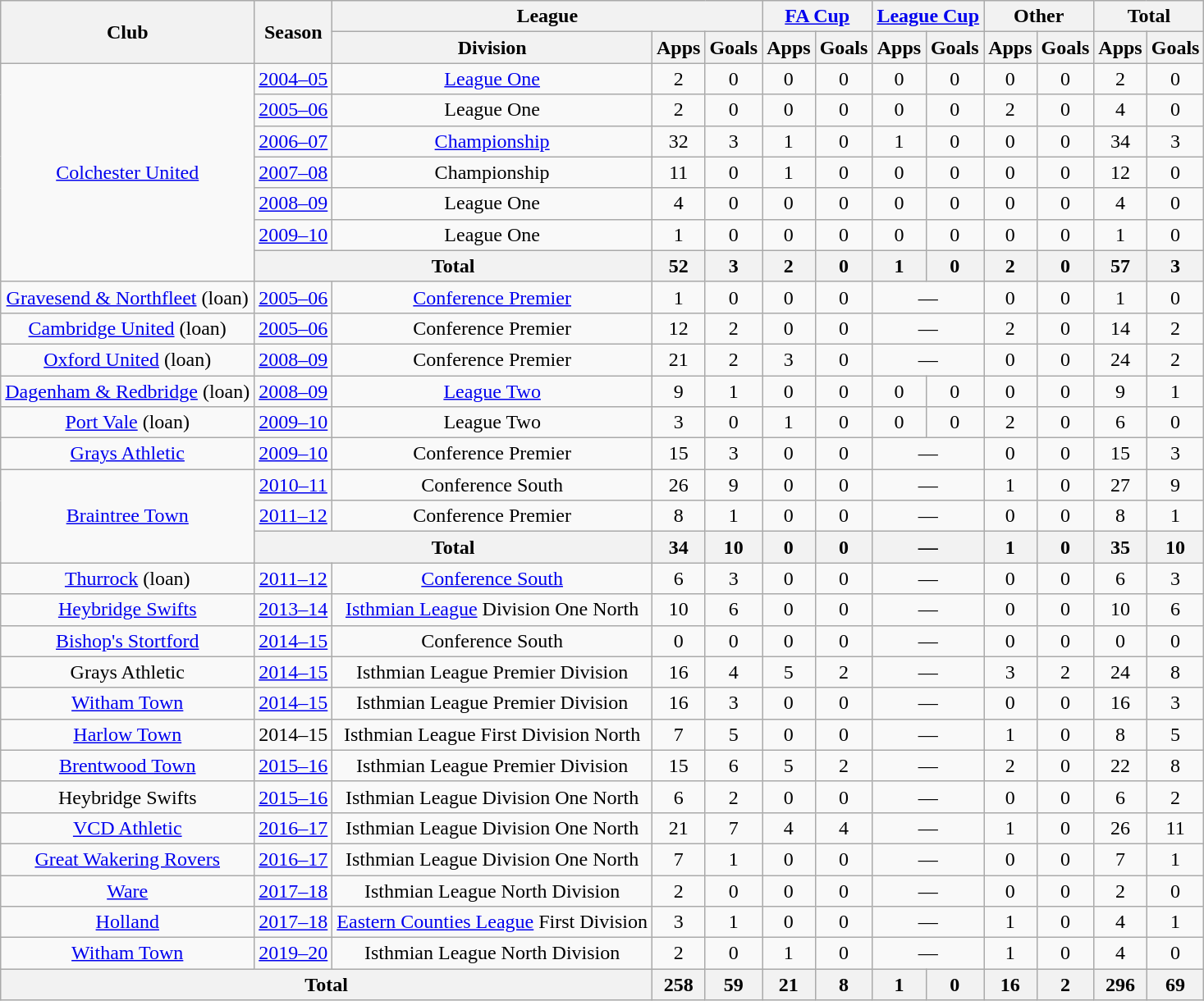<table class="wikitable" style="text-align:center">
<tr>
<th rowspan="2">Club</th>
<th rowspan="2">Season</th>
<th colspan="3">League</th>
<th colspan="2"><a href='#'>FA Cup</a></th>
<th colspan="2"><a href='#'>League Cup</a></th>
<th colspan="2">Other</th>
<th colspan="2">Total</th>
</tr>
<tr>
<th>Division</th>
<th>Apps</th>
<th>Goals</th>
<th>Apps</th>
<th>Goals</th>
<th>Apps</th>
<th>Goals</th>
<th>Apps</th>
<th>Goals</th>
<th>Apps</th>
<th>Goals</th>
</tr>
<tr>
<td rowspan="7"><a href='#'>Colchester United</a></td>
<td><a href='#'>2004–05</a></td>
<td><a href='#'>League One</a></td>
<td>2</td>
<td>0</td>
<td>0</td>
<td>0</td>
<td>0</td>
<td>0</td>
<td>0</td>
<td>0</td>
<td>2</td>
<td>0</td>
</tr>
<tr>
<td><a href='#'>2005–06</a></td>
<td>League One</td>
<td>2</td>
<td>0</td>
<td>0</td>
<td>0</td>
<td>0</td>
<td>0</td>
<td>2</td>
<td>0</td>
<td>4</td>
<td>0</td>
</tr>
<tr>
<td><a href='#'>2006–07</a></td>
<td><a href='#'>Championship</a></td>
<td>32</td>
<td>3</td>
<td>1</td>
<td>0</td>
<td>1</td>
<td>0</td>
<td>0</td>
<td>0</td>
<td>34</td>
<td>3</td>
</tr>
<tr>
<td><a href='#'>2007–08</a></td>
<td>Championship</td>
<td>11</td>
<td>0</td>
<td>1</td>
<td>0</td>
<td>0</td>
<td>0</td>
<td>0</td>
<td>0</td>
<td>12</td>
<td>0</td>
</tr>
<tr>
<td><a href='#'>2008–09</a></td>
<td>League One</td>
<td>4</td>
<td>0</td>
<td>0</td>
<td>0</td>
<td>0</td>
<td>0</td>
<td>0</td>
<td>0</td>
<td>4</td>
<td>0</td>
</tr>
<tr>
<td><a href='#'>2009–10</a></td>
<td>League One</td>
<td>1</td>
<td>0</td>
<td>0</td>
<td>0</td>
<td>0</td>
<td>0</td>
<td>0</td>
<td>0</td>
<td>1</td>
<td>0</td>
</tr>
<tr>
<th colspan="2">Total</th>
<th>52</th>
<th>3</th>
<th>2</th>
<th>0</th>
<th>1</th>
<th>0</th>
<th>2</th>
<th>0</th>
<th>57</th>
<th>3</th>
</tr>
<tr>
<td><a href='#'>Gravesend & Northfleet</a> (loan)</td>
<td><a href='#'>2005–06</a></td>
<td><a href='#'>Conference Premier</a></td>
<td>1</td>
<td>0</td>
<td>0</td>
<td>0</td>
<td colspan="2">―</td>
<td>0</td>
<td>0</td>
<td>1</td>
<td>0</td>
</tr>
<tr>
<td><a href='#'>Cambridge United</a> (loan)</td>
<td><a href='#'>2005–06</a></td>
<td>Conference Premier</td>
<td>12</td>
<td>2</td>
<td>0</td>
<td>0</td>
<td colspan="2">―</td>
<td>2</td>
<td>0</td>
<td>14</td>
<td>2</td>
</tr>
<tr>
<td><a href='#'>Oxford United</a> (loan)</td>
<td><a href='#'>2008–09</a></td>
<td>Conference Premier</td>
<td>21</td>
<td>2</td>
<td>3</td>
<td>0</td>
<td colspan="2">―</td>
<td>0</td>
<td>0</td>
<td>24</td>
<td>2</td>
</tr>
<tr>
<td><a href='#'>Dagenham & Redbridge</a> (loan)</td>
<td><a href='#'>2008–09</a></td>
<td><a href='#'>League Two</a></td>
<td>9</td>
<td>1</td>
<td>0</td>
<td>0</td>
<td>0</td>
<td>0</td>
<td>0</td>
<td>0</td>
<td>9</td>
<td>1</td>
</tr>
<tr>
<td><a href='#'>Port Vale</a> (loan)</td>
<td><a href='#'>2009–10</a></td>
<td>League Two</td>
<td>3</td>
<td>0</td>
<td>1</td>
<td>0</td>
<td>0</td>
<td>0</td>
<td>2</td>
<td>0</td>
<td>6</td>
<td>0</td>
</tr>
<tr>
<td><a href='#'>Grays Athletic</a></td>
<td><a href='#'>2009–10</a></td>
<td>Conference Premier</td>
<td>15</td>
<td>3</td>
<td>0</td>
<td>0</td>
<td colspan="2">―</td>
<td>0</td>
<td>0</td>
<td>15</td>
<td>3</td>
</tr>
<tr>
<td rowspan="3"><a href='#'>Braintree Town</a></td>
<td><a href='#'>2010–11</a></td>
<td>Conference South</td>
<td>26</td>
<td>9</td>
<td>0</td>
<td>0</td>
<td colspan="2">―</td>
<td>1</td>
<td>0</td>
<td>27</td>
<td>9</td>
</tr>
<tr>
<td><a href='#'>2011–12</a></td>
<td>Conference Premier</td>
<td>8</td>
<td>1</td>
<td>0</td>
<td>0</td>
<td colspan="2">―</td>
<td>0</td>
<td>0</td>
<td>8</td>
<td>1</td>
</tr>
<tr>
<th colspan="2">Total</th>
<th>34</th>
<th>10</th>
<th>0</th>
<th>0</th>
<th colspan="2">―</th>
<th>1</th>
<th>0</th>
<th>35</th>
<th>10</th>
</tr>
<tr>
<td><a href='#'>Thurrock</a> (loan)</td>
<td><a href='#'>2011–12</a></td>
<td><a href='#'>Conference South</a></td>
<td>6</td>
<td>3</td>
<td>0</td>
<td>0</td>
<td colspan="2">―</td>
<td>0</td>
<td>0</td>
<td>6</td>
<td>3</td>
</tr>
<tr>
<td><a href='#'>Heybridge Swifts</a></td>
<td><a href='#'>2013–14</a></td>
<td><a href='#'>Isthmian League</a> Division One North</td>
<td>10</td>
<td>6</td>
<td>0</td>
<td>0</td>
<td colspan="2">―</td>
<td>0</td>
<td>0</td>
<td>10</td>
<td>6</td>
</tr>
<tr>
<td><a href='#'>Bishop's Stortford</a></td>
<td><a href='#'>2014–15</a></td>
<td>Conference South</td>
<td>0</td>
<td>0</td>
<td>0</td>
<td>0</td>
<td colspan="2">―</td>
<td>0</td>
<td>0</td>
<td>0</td>
<td>0</td>
</tr>
<tr>
<td>Grays Athletic</td>
<td><a href='#'>2014–15</a></td>
<td>Isthmian League Premier Division</td>
<td>16</td>
<td>4</td>
<td>5</td>
<td>2</td>
<td colspan="2">―</td>
<td>3</td>
<td>2</td>
<td>24</td>
<td>8</td>
</tr>
<tr>
<td><a href='#'>Witham Town</a></td>
<td><a href='#'>2014–15</a></td>
<td>Isthmian League Premier Division</td>
<td>16</td>
<td>3</td>
<td>0</td>
<td>0</td>
<td colspan="2">―</td>
<td>0</td>
<td>0</td>
<td>16</td>
<td>3</td>
</tr>
<tr>
<td><a href='#'>Harlow Town</a></td>
<td>2014–15</td>
<td>Isthmian League First Division North</td>
<td>7</td>
<td>5</td>
<td>0</td>
<td>0</td>
<td colspan="2">―</td>
<td>1</td>
<td>0</td>
<td>8</td>
<td>5</td>
</tr>
<tr>
<td><a href='#'>Brentwood Town</a></td>
<td><a href='#'>2015–16</a></td>
<td>Isthmian League Premier Division</td>
<td>15</td>
<td>6</td>
<td>5</td>
<td>2</td>
<td colspan="2">―</td>
<td>2</td>
<td>0</td>
<td>22</td>
<td>8</td>
</tr>
<tr>
<td>Heybridge Swifts</td>
<td><a href='#'>2015–16</a></td>
<td>Isthmian League Division One North</td>
<td>6</td>
<td>2</td>
<td>0</td>
<td>0</td>
<td colspan="2">―</td>
<td>0</td>
<td>0</td>
<td>6</td>
<td>2</td>
</tr>
<tr>
<td><a href='#'>VCD Athletic</a></td>
<td><a href='#'>2016–17</a></td>
<td>Isthmian League Division One North</td>
<td>21</td>
<td>7</td>
<td>4</td>
<td>4</td>
<td colspan="2">―</td>
<td>1</td>
<td>0</td>
<td>26</td>
<td>11</td>
</tr>
<tr>
<td><a href='#'>Great Wakering Rovers</a></td>
<td><a href='#'>2016–17</a></td>
<td>Isthmian League Division One North</td>
<td>7</td>
<td>1</td>
<td>0</td>
<td>0</td>
<td colspan="2">―</td>
<td>0</td>
<td>0</td>
<td>7</td>
<td>1</td>
</tr>
<tr>
<td><a href='#'>Ware</a></td>
<td><a href='#'>2017–18</a></td>
<td>Isthmian League North Division</td>
<td>2</td>
<td>0</td>
<td>0</td>
<td>0</td>
<td colspan="2">―</td>
<td>0</td>
<td>0</td>
<td>2</td>
<td>0</td>
</tr>
<tr>
<td><a href='#'>Holland</a></td>
<td><a href='#'>2017–18</a></td>
<td><a href='#'>Eastern Counties League</a> First Division</td>
<td>3</td>
<td>1</td>
<td>0</td>
<td>0</td>
<td colspan="2">―</td>
<td>1</td>
<td>0</td>
<td>4</td>
<td>1</td>
</tr>
<tr>
<td><a href='#'>Witham Town</a></td>
<td><a href='#'>2019–20</a></td>
<td>Isthmian League North Division</td>
<td>2</td>
<td>0</td>
<td>1</td>
<td>0</td>
<td colspan="2">―</td>
<td>1</td>
<td>0</td>
<td>4</td>
<td>0</td>
</tr>
<tr>
<th colspan="3">Total</th>
<th>258</th>
<th>59</th>
<th>21</th>
<th>8</th>
<th>1</th>
<th>0</th>
<th>16</th>
<th>2</th>
<th>296</th>
<th>69</th>
</tr>
</table>
